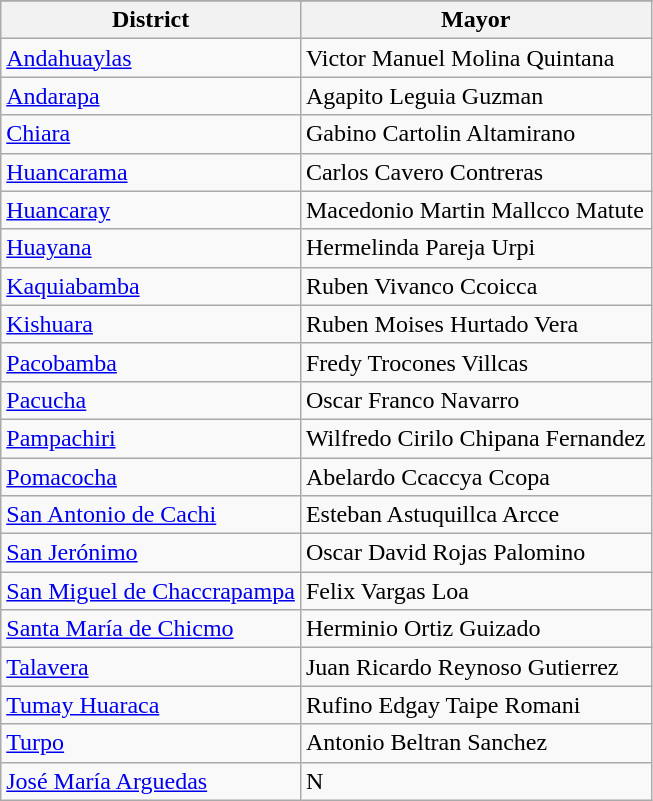<table class="wikitable">
<tr>
</tr>
<tr style="background:white; color:black">
<th>District</th>
<th>Mayor</th>
</tr>
<tr>
<td><a href='#'>Andahuaylas</a></td>
<td>Victor Manuel Molina Quintana</td>
</tr>
<tr>
<td><a href='#'>Andarapa</a></td>
<td>Agapito Leguia Guzman</td>
</tr>
<tr>
<td><a href='#'>Chiara</a></td>
<td>Gabino Cartolin Altamirano</td>
</tr>
<tr>
<td><a href='#'>Huancarama</a></td>
<td>Carlos Cavero Contreras</td>
</tr>
<tr>
<td><a href='#'>Huancaray</a></td>
<td>Macedonio Martin Mallcco Matute</td>
</tr>
<tr>
<td><a href='#'>Huayana</a></td>
<td>Hermelinda Pareja Urpi</td>
</tr>
<tr>
<td><a href='#'>Kaquiabamba</a></td>
<td>Ruben Vivanco Ccoicca</td>
</tr>
<tr>
<td><a href='#'>Kishuara</a></td>
<td>Ruben Moises Hurtado Vera</td>
</tr>
<tr>
<td><a href='#'>Pacobamba</a></td>
<td>Fredy Trocones Villcas</td>
</tr>
<tr>
<td><a href='#'>Pacucha</a></td>
<td>Oscar Franco Navarro</td>
</tr>
<tr>
<td><a href='#'>Pampachiri</a></td>
<td>Wilfredo Cirilo Chipana Fernandez</td>
</tr>
<tr>
<td><a href='#'>Pomacocha</a></td>
<td>Abelardo Ccaccya Ccopa</td>
</tr>
<tr>
<td><a href='#'>San Antonio de Cachi</a></td>
<td>Esteban Astuquillca Arcce</td>
</tr>
<tr>
<td><a href='#'>San Jerónimo</a></td>
<td>Oscar David Rojas Palomino</td>
</tr>
<tr>
<td><a href='#'>San Miguel de Chaccrapampa</a></td>
<td>Felix Vargas Loa</td>
</tr>
<tr>
<td><a href='#'>Santa María de Chicmo</a></td>
<td>Herminio Ortiz Guizado</td>
</tr>
<tr>
<td><a href='#'>Talavera</a></td>
<td>Juan Ricardo Reynoso Gutierrez</td>
</tr>
<tr>
<td><a href='#'>Tumay Huaraca</a></td>
<td>Rufino Edgay Taipe Romani</td>
</tr>
<tr>
<td><a href='#'>Turpo</a></td>
<td>Antonio Beltran Sanchez</td>
</tr>
<tr>
<td><a href='#'>José María Arguedas</a></td>
<td>N</td>
</tr>
</table>
